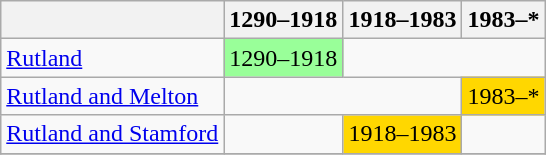<table class="wikitable">
<tr>
<th> </th>
<th>1290–1918</th>
<th>1918–1983</th>
<th>1983–*</th>
</tr>
<tr>
<td><a href='#'>Rutland</a></td>
<td colspan="1" align="center" bgcolor="#99FF99">1290–1918</td>
<td colspan="2"> </td>
</tr>
<tr>
<td><a href='#'>Rutland and Melton</a></td>
<td colspan="2"> </td>
<td colspan="1" align="center" bgcolor="#ffd700">1983–*</td>
</tr>
<tr>
<td><a href='#'>Rutland and Stamford</a></td>
<td colspan="1"> </td>
<td colspan="1" align="center" bgcolor="#ffd700">1918–1983</td>
<td colspan="1"> </td>
</tr>
<tr>
</tr>
</table>
